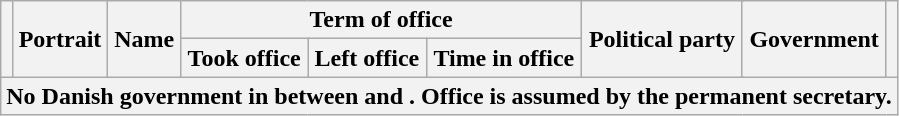<table class="wikitable" style="text-align:center;">
<tr>
<th rowspan=2></th>
<th rowspan=2>Portrait</th>
<th rowspan=2>Name<br></th>
<th colspan=3>Term of office</th>
<th colspan=2 rowspan=2>Political party</th>
<th rowspan=2>Government</th>
<th rowspan=2></th>
</tr>
<tr>
<th>Took office</th>
<th>Left office</th>
<th>Time in office</th>
</tr>
<tr>
<th colspan=10>No Danish government in between  and . Office is assumed by the permanent secretary.<br>

</th>
</tr>
</table>
